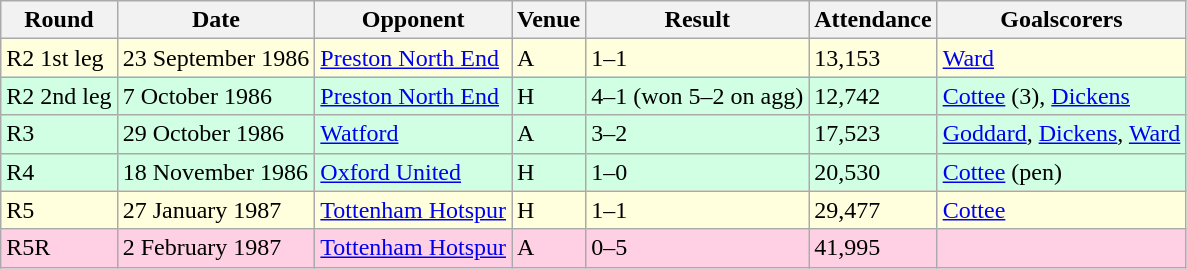<table class="wikitable">
<tr>
<th>Round</th>
<th>Date</th>
<th>Opponent</th>
<th>Venue</th>
<th>Result</th>
<th>Attendance</th>
<th>Goalscorers</th>
</tr>
<tr style="background-color: #ffffdd;">
<td>R2 1st leg</td>
<td>23 September 1986</td>
<td><a href='#'>Preston North End</a></td>
<td>A</td>
<td>1–1</td>
<td>13,153</td>
<td><a href='#'>Ward</a></td>
</tr>
<tr style="background-color: #d0ffe3;">
<td>R2 2nd leg</td>
<td>7 October 1986</td>
<td><a href='#'>Preston North End</a></td>
<td>H</td>
<td>4–1 (won 5–2 on agg)</td>
<td>12,742</td>
<td><a href='#'>Cottee</a> (3), <a href='#'>Dickens</a></td>
</tr>
<tr style="background-color: #d0ffe3;">
<td>R3</td>
<td>29 October 1986</td>
<td><a href='#'>Watford</a></td>
<td>A</td>
<td>3–2</td>
<td>17,523</td>
<td><a href='#'>Goddard</a>, <a href='#'>Dickens</a>, <a href='#'>Ward</a></td>
</tr>
<tr style="background-color: #d0ffe3;">
<td>R4</td>
<td>18 November 1986</td>
<td><a href='#'>Oxford United</a></td>
<td>H</td>
<td>1–0</td>
<td>20,530</td>
<td><a href='#'>Cottee</a> (pen)</td>
</tr>
<tr style="background-color: #ffffdd;">
<td>R5</td>
<td>27 January 1987</td>
<td><a href='#'>Tottenham Hotspur</a></td>
<td>H</td>
<td>1–1</td>
<td>29,477</td>
<td><a href='#'>Cottee</a></td>
</tr>
<tr style="background-color: #ffd0e3;">
<td>R5R</td>
<td>2 February 1987</td>
<td><a href='#'>Tottenham Hotspur</a></td>
<td>A</td>
<td>0–5</td>
<td>41,995</td>
<td></td>
</tr>
</table>
